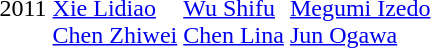<table>
<tr>
<td>2011</td>
<td><br><a href='#'>Xie Lidiao</a><br><a href='#'>Chen Zhiwei</a></td>
<td><br><a href='#'>Wu Shifu</a><br><a href='#'>Chen Lina</a></td>
<td><br><a href='#'>Megumi Izedo</a><br><a href='#'>Jun Ogawa</a></td>
</tr>
<tr>
</tr>
</table>
